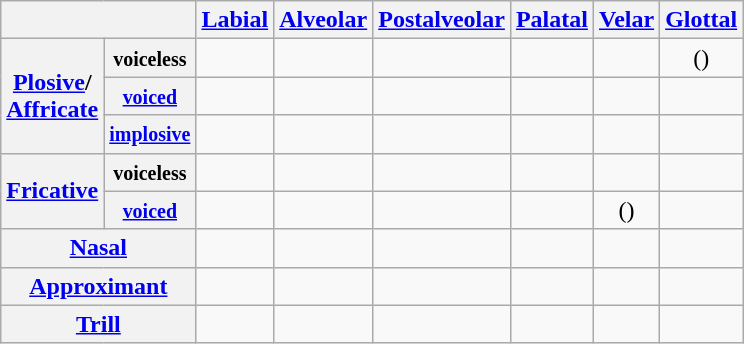<table class="wikitable" style="text-align:center">
<tr>
<th colspan="2"></th>
<th><a href='#'>Labial</a></th>
<th><a href='#'>Alveolar</a></th>
<th><a href='#'>Postalveolar</a></th>
<th><a href='#'>Palatal</a></th>
<th><a href='#'>Velar</a></th>
<th><a href='#'>Glottal</a></th>
</tr>
<tr>
<th rowspan="3"><a href='#'>Plosive</a>/<br><a href='#'>Affricate</a></th>
<th><small>voiceless</small></th>
<td></td>
<td></td>
<td></td>
<td></td>
<td></td>
<td>()</td>
</tr>
<tr>
<th><a href='#'><small>voiced</small></a></th>
<td></td>
<td></td>
<td></td>
<td></td>
<td></td>
<td></td>
</tr>
<tr>
<th><a href='#'><small>implosive</small></a></th>
<td></td>
<td></td>
<td></td>
<td></td>
<td></td>
<td></td>
</tr>
<tr>
<th rowspan="2"><a href='#'>Fricative</a></th>
<th><small>voiceless</small></th>
<td></td>
<td></td>
<td></td>
<td></td>
<td></td>
<td></td>
</tr>
<tr>
<th><a href='#'><small>voiced</small></a></th>
<td></td>
<td></td>
<td></td>
<td></td>
<td>()</td>
<td></td>
</tr>
<tr>
<th colspan="2"><a href='#'>Nasal</a></th>
<td></td>
<td></td>
<td></td>
<td></td>
<td></td>
<td></td>
</tr>
<tr>
<th colspan="2"><a href='#'>Approximant</a></th>
<td></td>
<td></td>
<td></td>
<td></td>
<td></td>
<td></td>
</tr>
<tr>
<th colspan="2"><a href='#'>Trill</a></th>
<td></td>
<td></td>
<td></td>
<td></td>
<td></td>
<td></td>
</tr>
</table>
